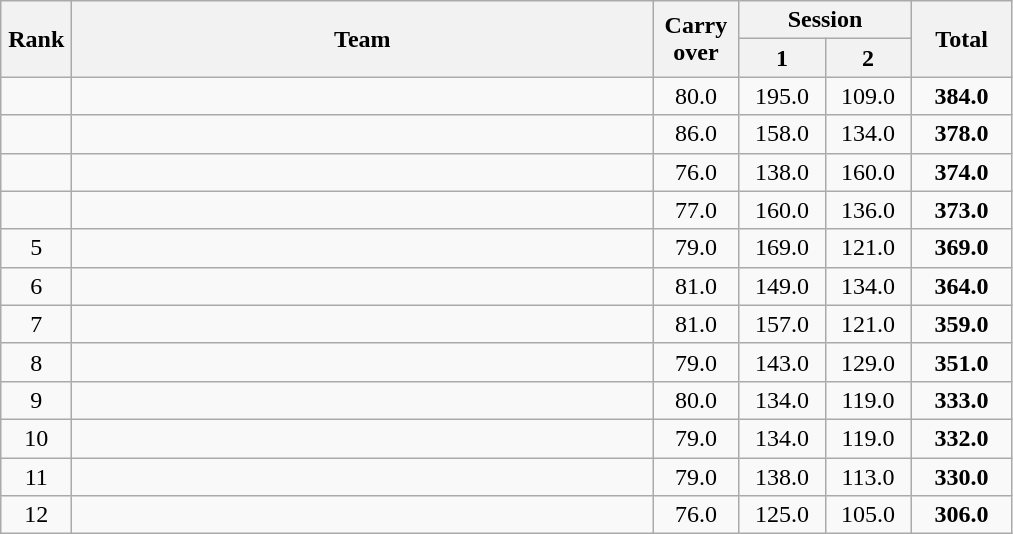<table class=wikitable style="text-align:center">
<tr>
<th rowspan="2" width=40>Rank</th>
<th rowspan="2" width=380>Team</th>
<th rowspan=2 width=50>Carry over</th>
<th colspan=2>Session</th>
<th rowspan=2 width=60>Total</th>
</tr>
<tr>
<th width=50>1</th>
<th width=50>2</th>
</tr>
<tr>
<td></td>
<td align=left></td>
<td>80.0</td>
<td>195.0</td>
<td>109.0</td>
<td><strong>384.0</strong></td>
</tr>
<tr>
<td></td>
<td align=left></td>
<td>86.0</td>
<td>158.0</td>
<td>134.0</td>
<td><strong>378.0</strong></td>
</tr>
<tr>
<td></td>
<td align=left></td>
<td>76.0</td>
<td>138.0</td>
<td>160.0</td>
<td><strong>374.0</strong></td>
</tr>
<tr>
<td></td>
<td align=left></td>
<td>77.0</td>
<td>160.0</td>
<td>136.0</td>
<td><strong>373.0</strong></td>
</tr>
<tr>
<td>5</td>
<td align=left></td>
<td>79.0</td>
<td>169.0</td>
<td>121.0</td>
<td><strong>369.0</strong></td>
</tr>
<tr>
<td>6</td>
<td align=left></td>
<td>81.0</td>
<td>149.0</td>
<td>134.0</td>
<td><strong>364.0</strong></td>
</tr>
<tr>
<td>7</td>
<td align=left></td>
<td>81.0</td>
<td>157.0</td>
<td>121.0</td>
<td><strong>359.0</strong></td>
</tr>
<tr>
<td>8</td>
<td align=left></td>
<td>79.0</td>
<td>143.0</td>
<td>129.0</td>
<td><strong>351.0</strong></td>
</tr>
<tr>
<td>9</td>
<td align=left></td>
<td>80.0</td>
<td>134.0</td>
<td>119.0</td>
<td><strong>333.0</strong></td>
</tr>
<tr>
<td>10</td>
<td align=left></td>
<td>79.0</td>
<td>134.0</td>
<td>119.0</td>
<td><strong>332.0</strong></td>
</tr>
<tr>
<td>11</td>
<td align=left></td>
<td>79.0</td>
<td>138.0</td>
<td>113.0</td>
<td><strong>330.0</strong></td>
</tr>
<tr>
<td>12</td>
<td align=left></td>
<td>76.0</td>
<td>125.0</td>
<td>105.0</td>
<td><strong>306.0</strong></td>
</tr>
</table>
